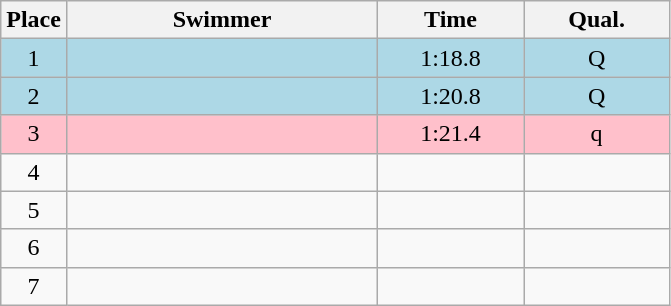<table class=wikitable style="text-align:center">
<tr>
<th>Place</th>
<th width=200>Swimmer</th>
<th width=90>Time</th>
<th width=90>Qual.</th>
</tr>
<tr bgcolor=lightblue>
<td>1</td>
<td align=left></td>
<td>1:18.8</td>
<td>Q</td>
</tr>
<tr bgcolor=lightblue>
<td>2</td>
<td align=left></td>
<td>1:20.8</td>
<td>Q</td>
</tr>
<tr bgcolor=pink>
<td>3</td>
<td align=left></td>
<td>1:21.4</td>
<td>q</td>
</tr>
<tr>
<td>4</td>
<td align=left></td>
<td></td>
<td></td>
</tr>
<tr>
<td>5</td>
<td align=left></td>
<td></td>
<td></td>
</tr>
<tr>
<td>6</td>
<td align=left></td>
<td></td>
<td></td>
</tr>
<tr>
<td>7</td>
<td align=left></td>
<td></td>
<td></td>
</tr>
</table>
